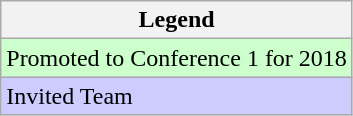<table class="wikitable">
<tr>
<th>Legend</th>
</tr>
<tr bgcolor=ccffcc>
<td>Promoted to Conference 1 for 2018</td>
</tr>
<tr bgcolor=ccccff>
<td>Invited Team</td>
</tr>
</table>
